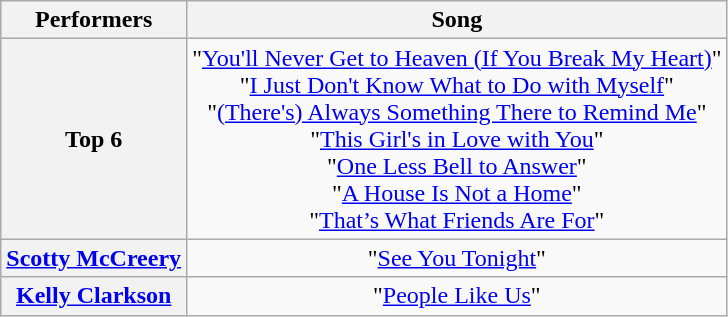<table class="wikitable" style="text-align:center;">
<tr>
<th scope="col">Performers</th>
<th scope="col">Song</th>
</tr>
<tr>
<th scope="row">Top 6</th>
<td>"<a href='#'>You'll Never Get to Heaven (If You Break My Heart)</a>"<br>"<a href='#'>I Just Don't Know What to Do with Myself</a>"<br>"<a href='#'>(There's) Always Something There to Remind Me</a>"<br>"<a href='#'>This Girl's in Love with You</a>"<br>"<a href='#'>One Less Bell to Answer</a>"<br>"<a href='#'>A House Is Not a Home</a>"<br>"<a href='#'>That’s What Friends Are For</a>"</td>
</tr>
<tr>
<th scope="row"><a href='#'>Scotty McCreery</a></th>
<td>"<a href='#'>See You Tonight</a>"</td>
</tr>
<tr>
<th scope="row"><a href='#'>Kelly Clarkson</a></th>
<td>"<a href='#'>People Like Us</a>"</td>
</tr>
</table>
